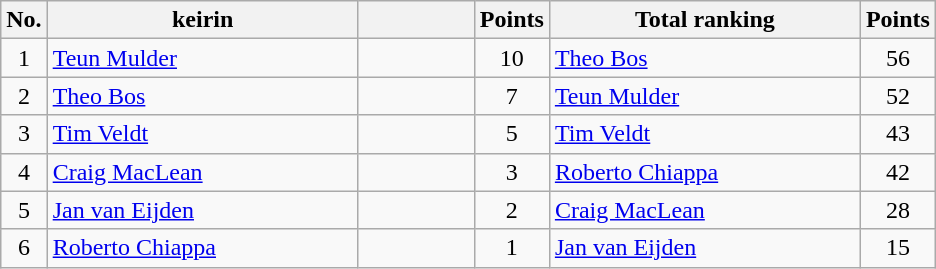<table class="wikitable">
<tr>
<th width="20px">No.</th>
<th width="200px">keirin</th>
<th width="70px"></th>
<th width="40px">Points</th>
<th width="200px">Total ranking</th>
<th width="40px">Points</th>
</tr>
<tr align=center>
<td>1</td>
<td align=left> <a href='#'>Teun Mulder</a></td>
<td></td>
<td>10</td>
<td align=left> <a href='#'>Theo Bos</a></td>
<td>56</td>
</tr>
<tr align=center>
<td>2</td>
<td align=left> <a href='#'>Theo Bos</a></td>
<td></td>
<td>7</td>
<td align=left> <a href='#'>Teun Mulder</a></td>
<td>52</td>
</tr>
<tr align=center>
<td>3</td>
<td align=left> <a href='#'>Tim Veldt</a></td>
<td></td>
<td>5</td>
<td align=left> <a href='#'>Tim Veldt</a></td>
<td>43</td>
</tr>
<tr align=center>
<td>4</td>
<td align=left> <a href='#'>Craig MacLean</a></td>
<td></td>
<td>3</td>
<td align=left> <a href='#'>Roberto Chiappa</a></td>
<td>42</td>
</tr>
<tr align=center>
<td>5</td>
<td align=left> <a href='#'>Jan van Eijden</a></td>
<td></td>
<td>2</td>
<td align=left> <a href='#'>Craig MacLean</a></td>
<td>28</td>
</tr>
<tr align=center>
<td>6</td>
<td align=left> <a href='#'>Roberto Chiappa</a></td>
<td></td>
<td>1</td>
<td align=left> <a href='#'>Jan van Eijden</a></td>
<td>15</td>
</tr>
</table>
